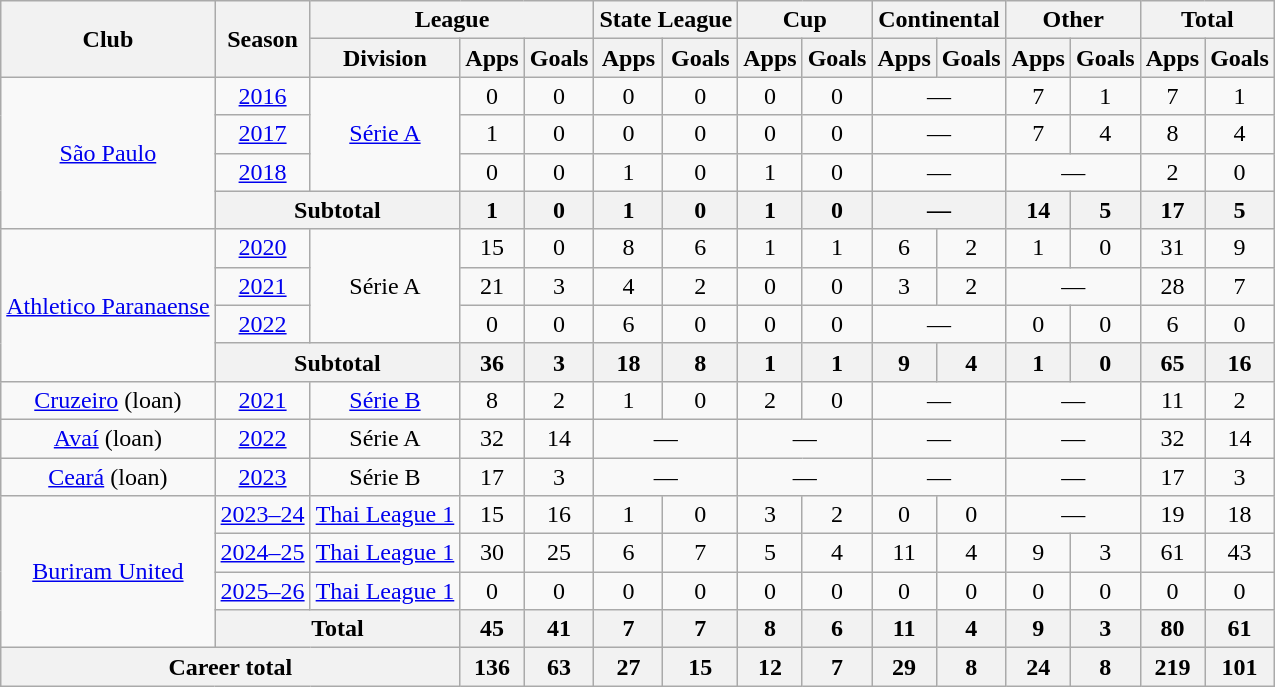<table class="wikitable" style="text-align: center;">
<tr>
<th rowspan="2">Club</th>
<th rowspan="2">Season</th>
<th colspan="3">League</th>
<th colspan="2">State League</th>
<th colspan="2">Cup</th>
<th colspan="2">Continental</th>
<th colspan="2">Other</th>
<th colspan="2">Total</th>
</tr>
<tr>
<th>Division</th>
<th>Apps</th>
<th>Goals</th>
<th>Apps</th>
<th>Goals</th>
<th>Apps</th>
<th>Goals</th>
<th>Apps</th>
<th>Goals</th>
<th>Apps</th>
<th>Goals</th>
<th>Apps</th>
<th>Goals</th>
</tr>
<tr>
<td rowspan="4" valign="center"><a href='#'>São Paulo</a></td>
<td><a href='#'>2016</a></td>
<td rowspan=3><a href='#'>Série A</a></td>
<td>0</td>
<td>0</td>
<td>0</td>
<td>0</td>
<td>0</td>
<td>0</td>
<td colspan="2">—</td>
<td>7</td>
<td>1</td>
<td>7</td>
<td>1</td>
</tr>
<tr>
<td><a href='#'>2017</a></td>
<td>1</td>
<td>0</td>
<td>0</td>
<td>0</td>
<td>0</td>
<td>0</td>
<td colspan="2">—</td>
<td>7</td>
<td>4</td>
<td>8</td>
<td>4</td>
</tr>
<tr>
<td><a href='#'>2018</a></td>
<td>0</td>
<td>0</td>
<td>1</td>
<td>0</td>
<td>1</td>
<td>0</td>
<td colspan="2">—</td>
<td colspan="2">—</td>
<td>2</td>
<td>0</td>
</tr>
<tr>
<th colspan="2">Subtotal</th>
<th>1</th>
<th>0</th>
<th>1</th>
<th>0</th>
<th>1</th>
<th>0</th>
<th colspan="2">—</th>
<th>14</th>
<th>5</th>
<th>17</th>
<th>5</th>
</tr>
<tr>
<td rowspan="4" valign="center"><a href='#'>Athletico Paranaense</a></td>
<td><a href='#'>2020</a></td>
<td rowspan="3">Série A</td>
<td>15</td>
<td>0</td>
<td>8</td>
<td>6</td>
<td>1</td>
<td>1</td>
<td>6</td>
<td>2</td>
<td>1</td>
<td>0</td>
<td>31</td>
<td>9</td>
</tr>
<tr>
<td><a href='#'>2021</a></td>
<td>21</td>
<td>3</td>
<td>4</td>
<td>2</td>
<td>0</td>
<td>0</td>
<td>3</td>
<td>2</td>
<td colspan="2">—</td>
<td>28</td>
<td>7</td>
</tr>
<tr>
<td><a href='#'>2022</a></td>
<td>0</td>
<td>0</td>
<td>6</td>
<td>0</td>
<td>0</td>
<td>0</td>
<td colspan="2">—</td>
<td>0</td>
<td>0</td>
<td>6</td>
<td>0</td>
</tr>
<tr>
<th colspan="2">Subtotal</th>
<th>36</th>
<th>3</th>
<th>18</th>
<th>8</th>
<th>1</th>
<th>1</th>
<th>9</th>
<th>4</th>
<th>1</th>
<th>0</th>
<th>65</th>
<th>16</th>
</tr>
<tr>
<td valign="center"><a href='#'>Cruzeiro</a> (loan)</td>
<td><a href='#'>2021</a></td>
<td><a href='#'>Série B</a></td>
<td>8</td>
<td>2</td>
<td>1</td>
<td>0</td>
<td>2</td>
<td>0</td>
<td colspan="2">—</td>
<td colspan="2">—</td>
<td>11</td>
<td>2</td>
</tr>
<tr>
<td valign="center"><a href='#'>Avaí</a> (loan)</td>
<td><a href='#'>2022</a></td>
<td>Série A</td>
<td>32</td>
<td>14</td>
<td colspan="2">—</td>
<td colspan="2">—</td>
<td colspan="2">—</td>
<td colspan="2">—</td>
<td>32</td>
<td>14</td>
</tr>
<tr>
<td valign="center"><a href='#'>Ceará</a> (loan)</td>
<td><a href='#'>2023</a></td>
<td>Série B</td>
<td>17</td>
<td>3</td>
<td colspan="2">—</td>
<td colspan="2">—</td>
<td colspan="2">—</td>
<td colspan="2">—</td>
<td>17</td>
<td>3</td>
</tr>
<tr>
<td rowspan="4"><a href='#'>Buriram United</a></td>
<td><a href='#'>2023–24</a></td>
<td><a href='#'>Thai League 1</a></td>
<td>15</td>
<td>16</td>
<td>1</td>
<td>0</td>
<td>3</td>
<td>2</td>
<td>0</td>
<td>0</td>
<td colspan='2'>—</td>
<td>19</td>
<td>18</td>
</tr>
<tr>
<td><a href='#'>2024–25</a></td>
<td><a href='#'>Thai League 1</a></td>
<td>30</td>
<td>25</td>
<td>6</td>
<td>7</td>
<td>5</td>
<td>4</td>
<td>11</td>
<td>4</td>
<td>9 </td>
<td>3</td>
<td>61</td>
<td>43</td>
</tr>
<tr>
<td><a href='#'>2025–26</a></td>
<td><a href='#'>Thai League 1</a></td>
<td>0</td>
<td>0</td>
<td>0</td>
<td>0</td>
<td>0</td>
<td>0</td>
<td>0</td>
<td>0</td>
<td>0</td>
<td>0</td>
<td>0</td>
<td>0</td>
</tr>
<tr>
<th colspan=2>Total</th>
<th>45</th>
<th>41</th>
<th>7</th>
<th>7</th>
<th>8</th>
<th>6</th>
<th>11</th>
<th>4</th>
<th>9</th>
<th>3</th>
<th>80</th>
<th>61</th>
</tr>
<tr>
<th colspan="3"><strong>Career total</strong></th>
<th>136</th>
<th>63</th>
<th>27</th>
<th>15</th>
<th>12</th>
<th>7</th>
<th>29</th>
<th>8</th>
<th>24</th>
<th>8</th>
<th>219</th>
<th>101</th>
</tr>
</table>
